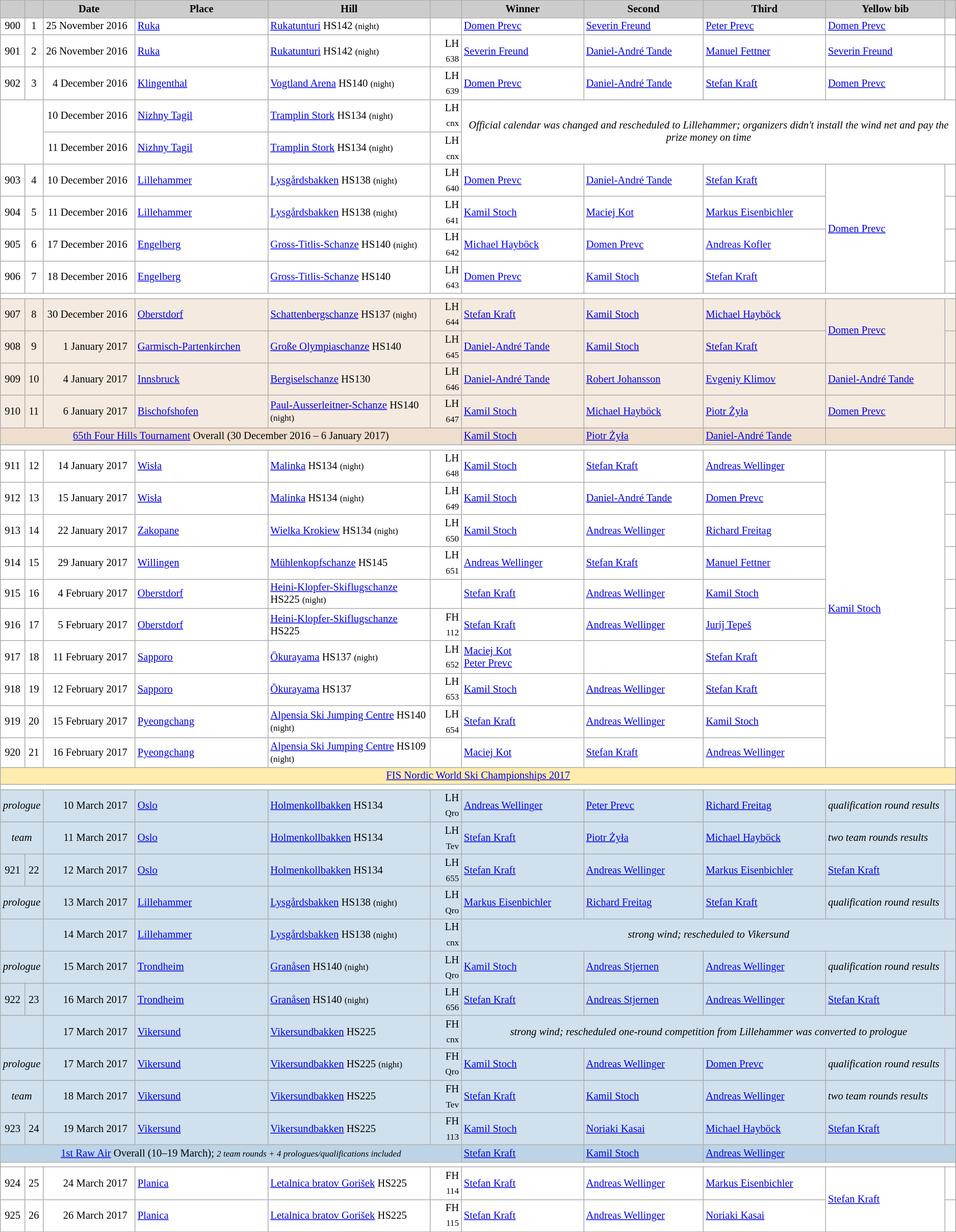<table class="wikitable plainrowheaders" style="background:#fff; font-size:86%; line-height:16px; border:grey solid 1px; border-collapse:collapse;">
<tr>
<th scope="col" style="background:#ccc; width=20 px;"></th>
<th scope="col" style="background:#ccc; width=30 px;"></th>
<th scope="col" style="background:#ccc; width:135px;">Date</th>
<th scope="col" style="background:#ccc; width:200px;">Place</th>
<th scope="col" style="background:#ccc; width:240px;">Hill</th>
<th scope="col" style="background:#ccc; width:40px;"></th>
<th scope="col" style="background:#ccc; width:185px;">Winner</th>
<th scope="col" style="background:#ccc; width:185px;">Second</th>
<th scope="col" style="background:#ccc; width:185px;">Third</th>
<th scope="col" style="background:#ccc; width:180px;">Yellow bib</th>
<th scope="col" style="background:#ccc; width:10px;"></th>
</tr>
<tr>
<td align=center>900</td>
<td align=center>1</td>
<td align=right>25 November 2016  </td>
<td> <a href='#'>Ruka</a></td>
<td><a href='#'>Rukatunturi</a> HS142 <small>(night)</small></td>
<td align=right></td>
<td> <a href='#'>Domen Prevc</a></td>
<td> <a href='#'>Severin Freund</a></td>
<td> <a href='#'>Peter Prevc</a></td>
<td> <a href='#'>Domen Prevc</a></td>
<td></td>
</tr>
<tr>
<td align=center>901</td>
<td align=center>2</td>
<td align=right>26 November 2016  </td>
<td> <a href='#'>Ruka</a></td>
<td><a href='#'>Rukatunturi</a> HS142 <small>(night)</small></td>
<td align=right>LH <sub>638</sub></td>
<td> <a href='#'>Severin Freund</a></td>
<td> <a href='#'>Daniel-André Tande</a></td>
<td> <a href='#'>Manuel Fettner</a></td>
<td> <a href='#'>Severin Freund</a></td>
<td></td>
</tr>
<tr>
<td align=center>902</td>
<td align=center>3</td>
<td align=right>4 December 2016  </td>
<td> <a href='#'>Klingenthal</a></td>
<td><a href='#'>Vogtland Arena</a> HS140 <small>(night)</small></td>
<td align=right>LH <sub>639</sub></td>
<td> <a href='#'>Domen Prevc</a></td>
<td> <a href='#'>Daniel-André Tande</a></td>
<td> <a href='#'>Stefan Kraft</a></td>
<td> <a href='#'>Domen Prevc</a></td>
<td></td>
</tr>
<tr>
<td colspan=2 rowspan=2></td>
<td align=right>10 December 2016  </td>
<td> <a href='#'>Nizhny Tagil</a></td>
<td><a href='#'>Tramplin Stork</a> HS134 <small>(night)</small></td>
<td align=right>LH <sub>cnx</sub></td>
<td align=center rowspan=2 colspan=5><em>Official calendar was changed and rescheduled to Lillehammer; organizers didn't install the wind net and pay the prize money on time</em></td>
</tr>
<tr>
<td align=right>11 December 2016  </td>
<td> <a href='#'>Nizhny Tagil</a></td>
<td><a href='#'>Tramplin Stork</a> HS134 <small>(night)</small></td>
<td align=right>LH <sub>cnx</sub></td>
</tr>
<tr>
<td align=center>903</td>
<td align=center>4</td>
<td align=right><small></small> 10 December 2016  </td>
<td> <a href='#'>Lillehammer</a></td>
<td><a href='#'>Lysgårdsbakken</a> HS138 <small>(night)</small></td>
<td align=right>LH <sub>640</sub></td>
<td> <a href='#'>Domen Prevc</a></td>
<td> <a href='#'>Daniel-André Tande</a></td>
<td> <a href='#'>Stefan Kraft</a></td>
<td rowspan=4> <a href='#'>Domen Prevc</a></td>
<td></td>
</tr>
<tr>
<td align=center>904</td>
<td align=center>5</td>
<td align=right><small></small> 11 December 2016  </td>
<td> <a href='#'>Lillehammer</a></td>
<td><a href='#'>Lysgårdsbakken</a> HS138 <small>(night)</small></td>
<td align=right>LH <sub>641</sub></td>
<td> <a href='#'>Kamil Stoch</a></td>
<td> <a href='#'>Maciej Kot</a></td>
<td> <a href='#'>Markus Eisenbichler</a></td>
<td></td>
</tr>
<tr>
<td align=center>905</td>
<td align=center>6</td>
<td align=right>17 December 2016  </td>
<td> <a href='#'>Engelberg</a></td>
<td><a href='#'>Gross-Titlis-Schanze</a> HS140 <small>(night)</small></td>
<td align=right>LH <sub>642</sub></td>
<td> <a href='#'>Michael Hayböck</a></td>
<td> <a href='#'>Domen Prevc</a></td>
<td> <a href='#'>Andreas Kofler</a></td>
<td></td>
</tr>
<tr>
<td align=center>906</td>
<td align=center>7</td>
<td align=right>18 December 2016  </td>
<td> <a href='#'>Engelberg</a></td>
<td><a href='#'>Gross-Titlis-Schanze</a> HS140</td>
<td align=right>LH <sub>643</sub></td>
<td> <a href='#'>Domen Prevc</a></td>
<td> <a href='#'>Kamil Stoch</a></td>
<td> <a href='#'>Stefan Kraft</a></td>
<td></td>
</tr>
<tr>
<td colspan=11></td>
</tr>
<tr bgcolor=#F5EADF>
<td align=center>907</td>
<td align=center>8</td>
<td align=right>30 December 2016  </td>
<td> <a href='#'>Oberstdorf</a></td>
<td><a href='#'>Schattenbergschanze</a> HS137 <small>(night)</small></td>
<td align=right>LH <sub>644</sub></td>
<td> <a href='#'>Stefan Kraft</a></td>
<td> <a href='#'>Kamil Stoch</a></td>
<td> <a href='#'>Michael Hayböck</a></td>
<td rowspan=2> <a href='#'>Domen Prevc</a></td>
<td></td>
</tr>
<tr bgcolor=#F5EADF>
<td align=center>908</td>
<td align=center>9</td>
<td align=right>1 January 2017  </td>
<td> <a href='#'>Garmisch-Partenkirchen</a></td>
<td><a href='#'>Große Olympiaschanze</a> HS140</td>
<td align=right>LH <sub>645</sub></td>
<td> <a href='#'>Daniel-André Tande</a></td>
<td> <a href='#'>Kamil Stoch</a></td>
<td> <a href='#'>Stefan Kraft</a></td>
<td></td>
</tr>
<tr bgcolor=#F5EADF>
<td align=center>909</td>
<td align=center>10</td>
<td align=right><small></small> 4 January 2017  </td>
<td> <a href='#'>Innsbruck</a></td>
<td><a href='#'>Bergiselschanze</a> HS130</td>
<td align=right>LH <sub>646</sub></td>
<td> <a href='#'>Daniel-André Tande</a></td>
<td> <a href='#'>Robert Johansson</a></td>
<td> <a href='#'>Evgeniy Klimov</a></td>
<td> <a href='#'>Daniel-André Tande</a></td>
<td></td>
</tr>
<tr bgcolor=#F5EADF>
<td align=center>910</td>
<td align=center>11</td>
<td align=right>6 January 2017  </td>
<td> <a href='#'>Bischofshofen</a></td>
<td><a href='#'>Paul-Ausserleitner-Schanze</a> HS140 <small>(night)</small></td>
<td align=right>LH <sub>647</sub></td>
<td> <a href='#'>Kamil Stoch</a></td>
<td> <a href='#'>Michael Hayböck</a></td>
<td> <a href='#'>Piotr Żyła</a></td>
<td> <a href='#'>Domen Prevc</a></td>
<td></td>
</tr>
<tr bgcolor=#EFDECD>
<td colspan=6 align=center><a href='#'>65th Four Hills Tournament</a> Overall (30 December 2016 – 6 January 2017)</td>
<td> <a href='#'>Kamil Stoch</a></td>
<td> <a href='#'>Piotr Żyła</a></td>
<td> <a href='#'>Daniel-André Tande</a></td>
<td colspan=2></td>
</tr>
<tr>
<td colspan=11></td>
</tr>
<tr>
<td align=center>911</td>
<td align=center>12</td>
<td align=right>14 January 2017  </td>
<td> <a href='#'>Wisła</a></td>
<td><a href='#'>Malinka</a> HS134 <small>(night)</small></td>
<td align=right>LH <sub>648</sub></td>
<td> <a href='#'>Kamil Stoch</a></td>
<td> <a href='#'>Stefan Kraft</a></td>
<td> <a href='#'>Andreas Wellinger</a></td>
<td rowspan=10> <a href='#'>Kamil Stoch</a></td>
<td></td>
</tr>
<tr>
<td align=center>912</td>
<td align=center>13</td>
<td align=right>15 January 2017  </td>
<td> <a href='#'>Wisła</a></td>
<td><a href='#'>Malinka</a> HS134 <small>(night)</small></td>
<td align=right>LH <sub>649</sub></td>
<td> <a href='#'>Kamil Stoch</a></td>
<td> <a href='#'>Daniel-André Tande</a></td>
<td> <a href='#'>Domen Prevc</a></td>
<td></td>
</tr>
<tr>
<td align=center>913</td>
<td align=center>14</td>
<td align=right>22 January 2017  </td>
<td> <a href='#'>Zakopane</a></td>
<td><a href='#'>Wielka Krokiew</a> HS134 <small>(night)</small></td>
<td align=right>LH <sub>650</sub></td>
<td> <a href='#'>Kamil Stoch</a></td>
<td> <a href='#'>Andreas Wellinger</a></td>
<td> <a href='#'>Richard Freitag</a></td>
<td></td>
</tr>
<tr>
<td align=center>914</td>
<td align=center>15</td>
<td align=right>29 January 2017  </td>
<td> <a href='#'>Willingen</a></td>
<td><a href='#'>Mühlenkopfschanze</a> HS145</td>
<td align=right>LH <sub>651</sub></td>
<td> <a href='#'>Andreas Wellinger</a></td>
<td> <a href='#'>Stefan Kraft</a></td>
<td> <a href='#'>Manuel Fettner</a></td>
<td></td>
</tr>
<tr>
<td align=center>915</td>
<td align=center>16</td>
<td align=right>4 February 2017  </td>
<td> <a href='#'>Oberstdorf</a></td>
<td><a href='#'>Heini-Klopfer-Skiflugschanze</a> HS225 <small>(night)</small></td>
<td align=right></td>
<td> <a href='#'>Stefan Kraft</a></td>
<td> <a href='#'>Andreas Wellinger</a></td>
<td> <a href='#'>Kamil Stoch</a></td>
<td></td>
</tr>
<tr>
<td align=center>916</td>
<td align=center>17</td>
<td align=right><small></small> 5 February 2017  </td>
<td> <a href='#'>Oberstdorf</a></td>
<td><a href='#'>Heini-Klopfer-Skiflugschanze</a> HS225</td>
<td align=right>FH <sub>112</sub></td>
<td> <a href='#'>Stefan Kraft</a></td>
<td> <a href='#'>Andreas Wellinger</a></td>
<td> <a href='#'>Jurij Tepeš</a></td>
<td></td>
</tr>
<tr>
<td align=center>917</td>
<td align=center>18</td>
<td align=right>11 February 2017  </td>
<td> <a href='#'>Sapporo</a></td>
<td><a href='#'>Ōkurayama</a> HS137 <small>(night)</small></td>
<td align=right>LH <sub>652</sub></td>
<td> <a href='#'>Maciej Kot</a><br> <a href='#'>Peter Prevc</a></td>
<td></td>
<td> <a href='#'>Stefan Kraft</a></td>
<td></td>
</tr>
<tr>
<td align=center>918</td>
<td align=center>19</td>
<td align=right>12 February 2017  </td>
<td> <a href='#'>Sapporo</a></td>
<td><a href='#'>Ōkurayama</a> HS137</td>
<td align=right>LH <sub>653</sub></td>
<td> <a href='#'>Kamil Stoch</a></td>
<td> <a href='#'>Andreas Wellinger</a></td>
<td> <a href='#'>Stefan Kraft</a></td>
<td></td>
</tr>
<tr>
<td align=center>919</td>
<td align=center>20</td>
<td align=right>15 February 2017  </td>
<td> <a href='#'>Pyeongchang</a></td>
<td><a href='#'>Alpensia Ski Jumping Centre</a> HS140 <small>(night)</small></td>
<td align=right>LH <sub>654</sub></td>
<td> <a href='#'>Stefan Kraft</a></td>
<td> <a href='#'>Andreas Wellinger</a></td>
<td> <a href='#'>Kamil Stoch</a></td>
<td></td>
</tr>
<tr>
<td align=center>920</td>
<td align=center>21</td>
<td align=right><small></small> 16 February 2017  </td>
<td> <a href='#'>Pyeongchang</a></td>
<td><a href='#'>Alpensia Ski Jumping Centre</a> HS109 <small>(night)</small></td>
<td align=right></td>
<td> <a href='#'>Maciej Kot</a></td>
<td> <a href='#'>Stefan Kraft</a></td>
<td> <a href='#'>Andreas Wellinger</a></td>
<td></td>
</tr>
<tr style="background:#FFEBAD">
<td colspan=11 align=center><a href='#'>FIS Nordic World Ski Championships 2017</a></td>
</tr>
<tr>
<td colspan=11></td>
</tr>
<tr bgcolor=#d0e0ed>
<td colspan=2 align=center><em>prologue</em></td>
<td align=right>10 March 2017  </td>
<td> <a href='#'>Oslo</a></td>
<td><a href='#'>Holmenkollbakken</a> HS134</td>
<td align=right>LH <sub>Qro</sub></td>
<td> <a href='#'>Andreas Wellinger</a></td>
<td> <a href='#'>Peter Prevc</a></td>
<td> <a href='#'>Richard Freitag</a></td>
<td><em>qualification round results</em></td>
<td></td>
</tr>
<tr bgcolor=#d0e0ed>
<td colspan=2 align=center><em>team</em></td>
<td align=right>11 March 2017  </td>
<td> <a href='#'>Oslo</a></td>
<td><a href='#'>Holmenkollbakken</a> HS134</td>
<td align=right>LH <sub>Tev</sub></td>
<td> <a href='#'>Stefan Kraft</a></td>
<td> <a href='#'>Piotr Żyła</a></td>
<td> <a href='#'>Michael Hayböck</a></td>
<td><em>two team rounds results</em></td>
<td></td>
</tr>
<tr bgcolor=#d0e0ed>
<td align=center>921</td>
<td align=center>22</td>
<td align=right>12 March 2017  </td>
<td> <a href='#'>Oslo</a></td>
<td><a href='#'>Holmenkollbakken</a> HS134</td>
<td align=right>LH <sub>655</sub></td>
<td> <a href='#'>Stefan Kraft</a></td>
<td> <a href='#'>Andreas Wellinger</a></td>
<td> <a href='#'>Markus Eisenbichler</a></td>
<td> <a href='#'>Stefan Kraft</a></td>
<td></td>
</tr>
<tr bgcolor=#d0e0ed>
<td colspan=2 align=center><em>prologue</em></td>
<td align=right>13 March 2017  </td>
<td> <a href='#'>Lillehammer</a></td>
<td><a href='#'>Lysgårdsbakken</a> HS138 <small>(night)</small></td>
<td align=right>LH <sub>Qro</sub></td>
<td> <a href='#'>Markus Eisenbichler</a></td>
<td> <a href='#'>Richard Freitag</a></td>
<td> <a href='#'>Stefan Kraft</a></td>
<td><em>qualification round results</em></td>
<td></td>
</tr>
<tr bgcolor=#d0e0ed>
<td colspan=2></td>
<td align=right>14 March 2017  </td>
<td> <a href='#'>Lillehammer</a></td>
<td><a href='#'>Lysgårdsbakken</a> HS138 <small>(night)</small></td>
<td align=right>LH <sub>cnx</sub></td>
<td colspan=5 align=center><em>strong wind; rescheduled to Vikersund</em></td>
</tr>
<tr bgcolor=#d0e0ed>
<td colspan=2 align=center><em>prologue</em></td>
<td align=right>15 March 2017  </td>
<td> <a href='#'>Trondheim</a></td>
<td><a href='#'>Granåsen</a> HS140 <small>(night)</small></td>
<td align=right>LH <sub>Qro</sub></td>
<td> <a href='#'>Kamil Stoch</a></td>
<td> <a href='#'>Andreas Stjernen</a></td>
<td> <a href='#'>Andreas Wellinger</a></td>
<td><em>qualification round results</em></td>
<td></td>
</tr>
<tr bgcolor=#d0e0ed>
<td align=center>922</td>
<td align=center>23</td>
<td align=right>16 March 2017  </td>
<td> <a href='#'>Trondheim</a></td>
<td><a href='#'>Granåsen</a> HS140 <small>(night)</small></td>
<td align=right>LH <sub>656</sub></td>
<td> <a href='#'>Stefan Kraft</a></td>
<td> <a href='#'>Andreas Stjernen</a></td>
<td> <a href='#'>Andreas Wellinger</a></td>
<td> <a href='#'>Stefan Kraft</a></td>
<td></td>
</tr>
<tr bgcolor=#d0e0ed>
<td colspan=2></td>
<td align=right><small></small> 17 March 2017  </td>
<td> <a href='#'>Vikersund</a></td>
<td><a href='#'>Vikersundbakken</a> HS225</td>
<td align=right>FH <sub>cnx</sub></td>
<td colspan=5 align=center><em>strong wind; rescheduled one-round competition from Lillehammer was converted to prologue</em></td>
</tr>
<tr bgcolor=#d0e0ed>
<td colspan=2 align=center><em>prologue</em></td>
<td align=right>17 March 2017  </td>
<td> <a href='#'>Vikersund</a></td>
<td><a href='#'>Vikersundbakken</a> HS225 <small>(night)</small></td>
<td align=right>FH <sub>Qro</sub></td>
<td> <a href='#'>Kamil Stoch</a></td>
<td> <a href='#'>Andreas Wellinger</a></td>
<td> <a href='#'>Domen Prevc</a></td>
<td><em>qualification round results</em></td>
<td></td>
</tr>
<tr bgcolor=#d0e0ed>
<td colspan=2 align=center><em>team</em></td>
<td align=right>18 March 2017  </td>
<td> <a href='#'>Vikersund</a></td>
<td><a href='#'>Vikersundbakken</a> HS225</td>
<td align=right>FH <sub>Tev</sub></td>
<td> <a href='#'>Stefan Kraft</a></td>
<td> <a href='#'>Kamil Stoch</a></td>
<td> <a href='#'>Andreas Wellinger</a></td>
<td><em>two team rounds results</em></td>
<td></td>
</tr>
<tr bgcolor=#d0e0ed>
<td align=center>923</td>
<td align=center>24</td>
<td align=right>19 March 2017  </td>
<td> <a href='#'>Vikersund</a></td>
<td><a href='#'>Vikersundbakken</a> HS225</td>
<td align=right>FH <sub>113</sub></td>
<td> <a href='#'>Kamil Stoch</a></td>
<td> <a href='#'>Noriaki Kasai</a></td>
<td> <a href='#'>Michael Hayböck</a></td>
<td> <a href='#'>Stefan Kraft</a></td>
<td></td>
</tr>
<tr bgcolor=#BCD4E6>
<td colspan=6 align=center><a href='#'>1st Raw Air</a> Overall (10–19 March); <small><em>2 team rounds + 4 prologues/qualifications included</em></small></td>
<td> <a href='#'>Stefan Kraft</a></td>
<td> <a href='#'>Kamil Stoch</a></td>
<td> <a href='#'>Andreas Wellinger</a></td>
<td colspan=2></td>
</tr>
<tr>
<td colspan=11></td>
</tr>
<tr>
<td align=center>924</td>
<td align=center>25</td>
<td align=right>24 March 2017  </td>
<td> <a href='#'>Planica</a></td>
<td><a href='#'>Letalnica bratov Gorišek</a> HS225</td>
<td align=right>FH <sub>114</sub></td>
<td> <a href='#'>Stefan Kraft</a></td>
<td> <a href='#'>Andreas Wellinger</a></td>
<td> <a href='#'>Markus Eisenbichler</a></td>
<td rowspan=2> <a href='#'>Stefan Kraft</a></td>
<td></td>
</tr>
<tr>
<td align=center>925</td>
<td align=center>26</td>
<td align=right><small></small> 26 March 2017  </td>
<td> <a href='#'>Planica</a></td>
<td><a href='#'>Letalnica bratov Gorišek</a> HS225</td>
<td align=right>FH <sub>115</sub></td>
<td> <a href='#'>Stefan Kraft</a></td>
<td> <a href='#'>Andreas Wellinger</a></td>
<td> <a href='#'>Noriaki Kasai</a></td>
<td></td>
</tr>
</table>
